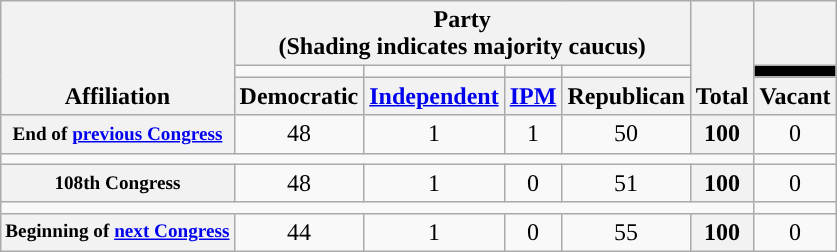<table class=wikitable style="text-align:center">
<tr style="vertical-align:bottom;">
<th rowspan=3>Affiliation</th>
<th colspan=4>Party <div>(Shading indicates majority caucus)</div></th>
<th rowspan=3>Total</th>
<th></th>
</tr>
<tr style="height:5px">
<td style="background-color:"></td>
<td style="background-color:"></td>
<td style="background-color:"></td>
<td style="background-color:"></td>
<td style="background-color:black"></td>
</tr>
<tr>
<th>Democratic</th>
<th><a href='#'>Independent</a></th>
<th><a href='#'>IPM</a></th>
<th>Republican</th>
<th>Vacant</th>
</tr>
<tr>
<th nowrap style="font-size:80%">End of <a href='#'>previous Congress</a></th>
<td>48</td>
<td>1</td>
<td>1</td>
<td>50</td>
<th>100</th>
<td>0</td>
</tr>
<tr>
<td colspan=6></td>
</tr>
<tr>
<th nowrap style=font-size:80%>108th Congress</th>
<td>48</td>
<td>1</td>
<td>0</td>
<td>51</td>
<th>100</th>
<td>0</td>
</tr>
<tr>
<td colspan=6></td>
</tr>
<tr>
<th nowrap style="font-size:80%">Beginning of <a href='#'>next Congress</a></th>
<td>44</td>
<td>1</td>
<td>0</td>
<td>55</td>
<th>100</th>
<td>0</td>
</tr>
</table>
